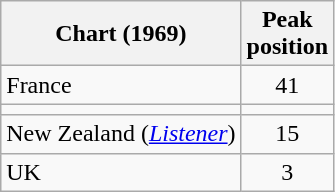<table class="wikitable sortable">
<tr>
<th align="left">Chart (1969)</th>
<th align="left">Peak<br>position</th>
</tr>
<tr>
<td>France</td>
<td style="text-align:center;">41</td>
</tr>
<tr>
<td></td>
</tr>
<tr>
<td>New Zealand (<em><a href='#'>Listener</a></em>)</td>
<td style="text-align:center;">15</td>
</tr>
<tr>
<td align="left">UK</td>
<td style="text-align:center;">3</td>
</tr>
</table>
